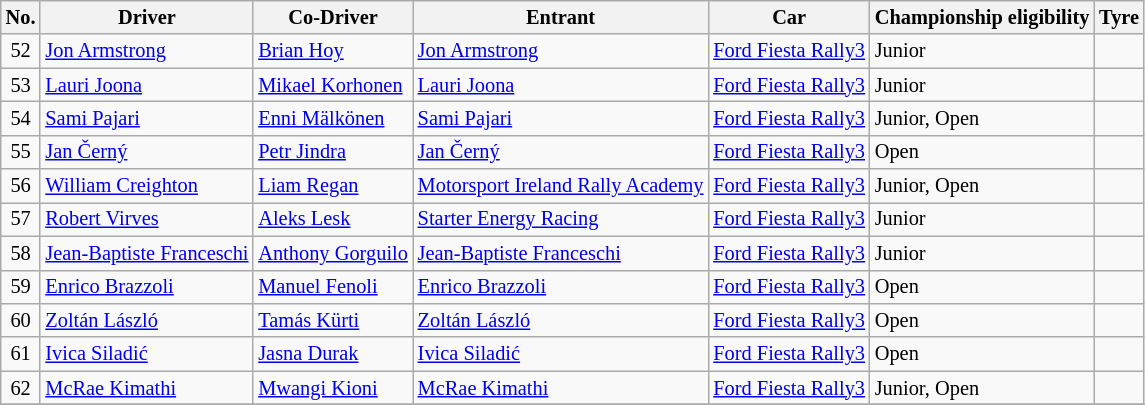<table class="wikitable" style="font-size: 85%;">
<tr>
<th>No.</th>
<th>Driver</th>
<th>Co-Driver</th>
<th>Entrant</th>
<th>Car</th>
<th>Championship eligibility</th>
<th>Tyre</th>
</tr>
<tr>
<td align="center">52</td>
<td> <a href='#'>Jon Armstrong</a></td>
<td> <a href='#'>Brian Hoy</a></td>
<td> <a href='#'>Jon Armstrong</a></td>
<td><a href='#'>Ford Fiesta Rally3</a></td>
<td>Junior</td>
<td align="center"></td>
</tr>
<tr>
<td align="center">53</td>
<td> <a href='#'>Lauri Joona</a></td>
<td> <a href='#'>Mikael Korhonen</a></td>
<td> <a href='#'>Lauri Joona</a></td>
<td><a href='#'>Ford Fiesta Rally3</a></td>
<td>Junior</td>
<td align="center"></td>
</tr>
<tr>
<td align="center">54</td>
<td> <a href='#'>Sami Pajari</a></td>
<td> <a href='#'>Enni Mälkönen</a></td>
<td> <a href='#'>Sami Pajari</a></td>
<td><a href='#'>Ford Fiesta Rally3</a></td>
<td>Junior, Open</td>
<td align="center"></td>
</tr>
<tr>
<td align="center">55</td>
<td> <a href='#'>Jan Černý</a></td>
<td> <a href='#'>Petr Jindra</a></td>
<td> <a href='#'>Jan Černý</a></td>
<td><a href='#'>Ford Fiesta Rally3</a></td>
<td>Open</td>
<td></td>
</tr>
<tr>
<td align="center">56</td>
<td> <a href='#'>William Creighton</a></td>
<td> <a href='#'>Liam Regan</a></td>
<td> <a href='#'>Motorsport Ireland Rally Academy</a></td>
<td><a href='#'>Ford Fiesta Rally3</a></td>
<td>Junior, Open</td>
<td align="center"></td>
</tr>
<tr>
<td align="center">57</td>
<td> <a href='#'>Robert Virves</a></td>
<td> <a href='#'>Aleks Lesk</a></td>
<td> <a href='#'>Starter Energy Racing</a></td>
<td><a href='#'>Ford Fiesta Rally3</a></td>
<td>Junior</td>
<td align="center"></td>
</tr>
<tr>
<td align="center">58</td>
<td> <a href='#'>Jean-Baptiste Franceschi</a></td>
<td> <a href='#'>Anthony Gorguilo</a></td>
<td> <a href='#'>Jean-Baptiste Franceschi</a></td>
<td><a href='#'>Ford Fiesta Rally3</a></td>
<td>Junior</td>
<td align="center"></td>
</tr>
<tr>
<td align="center">59</td>
<td> <a href='#'>Enrico Brazzoli</a></td>
<td> <a href='#'>Manuel Fenoli</a></td>
<td> <a href='#'>Enrico Brazzoli</a></td>
<td><a href='#'>Ford Fiesta Rally3</a></td>
<td>Open</td>
<td align="center"></td>
</tr>
<tr>
<td align="center">60</td>
<td> <a href='#'>Zoltán László</a></td>
<td> <a href='#'>Tamás Kürti</a></td>
<td> <a href='#'>Zoltán László</a></td>
<td><a href='#'>Ford Fiesta Rally3</a></td>
<td>Open</td>
<td align="center"></td>
</tr>
<tr>
<td align="center">61</td>
<td> <a href='#'>Ivica Siladić</a></td>
<td> <a href='#'>Jasna Durak</a></td>
<td> <a href='#'>Ivica Siladić</a></td>
<td><a href='#'>Ford Fiesta Rally3</a></td>
<td>Open</td>
<td align="center"></td>
</tr>
<tr>
<td align="center">62</td>
<td> <a href='#'>McRae Kimathi</a></td>
<td> <a href='#'>Mwangi Kioni</a></td>
<td> <a href='#'>McRae Kimathi</a></td>
<td><a href='#'>Ford Fiesta Rally3</a></td>
<td>Junior, Open</td>
<td align="center"></td>
</tr>
<tr>
</tr>
</table>
